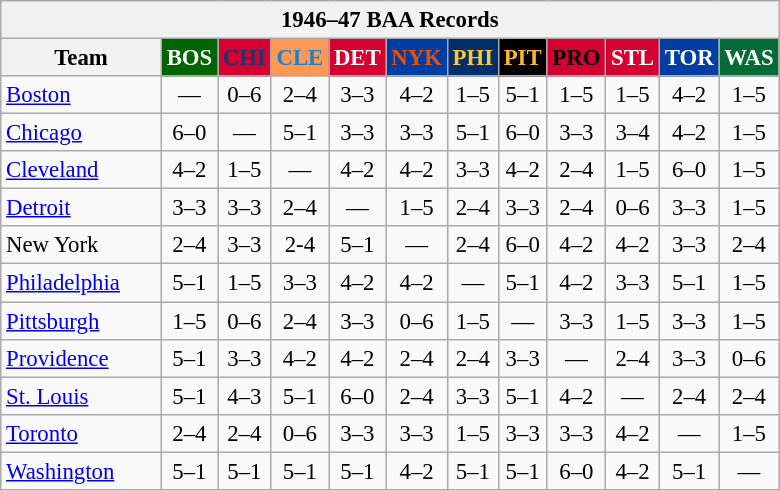<table class="wikitable" style="font-size:95%; text-align:center;">
<tr>
<th colspan=12>1946–47 BAA Records</th>
</tr>
<tr>
<th width=100>Team</th>
<th style="background:#006400;color:#FFFFFF;width=35">BOS</th>
<th style="background:#D50032;color:#22356A;width=35">CHI</th>
<th style="background:#FF9853;color:#1B81CE;width=35">CLE</th>
<th style="background:#D40032;color:#FFFFFF;width=35">DET</th>
<th style="background:#003EA4;color:#E85109;width=35">NYK</th>
<th style="background:#002F6C;color:#FFC72C;width=35">PHI</th>
<th style="background:#000000;color:#FDB827;width=35">PIT</th>
<th style="background:#D40032;color:#000000;width=35">PRO</th>
<th style="background:#D40032;color:#FFFFFF;width=35">STL</th>
<th style="background:#003EA4;color:#FFFFFF;width=35">TOR</th>
<th style="background:#046B38;color:#FFFFFF;width=35">WAS</th>
</tr>
<tr>
<td style="text-align:left;"><a href='#'>Boston</a></td>
<td>—</td>
<td>0–6</td>
<td>2–4</td>
<td>3–3</td>
<td>4–2</td>
<td>1–5</td>
<td>5–1</td>
<td>1–5</td>
<td>1–5</td>
<td>4–2</td>
<td>1–5</td>
</tr>
<tr>
<td style="text-align:left;"><a href='#'>Chicago</a></td>
<td>6–0</td>
<td>—</td>
<td>5–1</td>
<td>3–3</td>
<td>3–3</td>
<td>5–1</td>
<td>6–0</td>
<td>3–3</td>
<td>3–4</td>
<td>4–2</td>
<td>1–5</td>
</tr>
<tr>
<td style="text-align:left;"><a href='#'>Cleveland</a></td>
<td>4–2</td>
<td>1–5</td>
<td>—</td>
<td>4–2</td>
<td>4–2</td>
<td>3–3</td>
<td>4–2</td>
<td>2–4</td>
<td>1–5</td>
<td>6–0</td>
<td>1–5</td>
</tr>
<tr>
<td style="text-align:left;"><a href='#'>Detroit</a></td>
<td>3–3</td>
<td>3–3</td>
<td>2–4</td>
<td>—</td>
<td>1–5</td>
<td>2–4</td>
<td>3–3</td>
<td>2–4</td>
<td>0–6</td>
<td>3–3</td>
<td>1–5</td>
</tr>
<tr>
<td style="text-align:left;">New York</td>
<td>2–4</td>
<td>3–3</td>
<td>2-4</td>
<td>5–1</td>
<td>—</td>
<td>2–4</td>
<td>6–0</td>
<td>4–2</td>
<td>4–2</td>
<td>3–3</td>
<td>2–4</td>
</tr>
<tr>
<td style="text-align:left;"><a href='#'>Philadelphia</a></td>
<td>5–1</td>
<td>1–5</td>
<td>3–3</td>
<td>4–2</td>
<td>4–2</td>
<td>—</td>
<td>5–1</td>
<td>4–2</td>
<td>3–3</td>
<td>5–1</td>
<td>1–5</td>
</tr>
<tr>
<td style="text-align:left;"><a href='#'>Pittsburgh</a></td>
<td>1–5</td>
<td>0–6</td>
<td>2–4</td>
<td>3–3</td>
<td>0–6</td>
<td>1–5</td>
<td>—</td>
<td>3–3</td>
<td>1–5</td>
<td>3–3</td>
<td>1–5</td>
</tr>
<tr>
<td style="text-align:left;"><a href='#'>Providence</a></td>
<td>5–1</td>
<td>3–3</td>
<td>4–2</td>
<td>4–2</td>
<td>2–4</td>
<td>2–4</td>
<td>3–3</td>
<td>—</td>
<td>2–4</td>
<td>3–3</td>
<td>0–6</td>
</tr>
<tr>
<td style="text-align:left;"><a href='#'>St. Louis</a></td>
<td>5–1</td>
<td>4–3</td>
<td>5–1</td>
<td>6–0</td>
<td>2–4</td>
<td>3–3</td>
<td>5–1</td>
<td>4–2</td>
<td>—</td>
<td>2–4</td>
<td>2–4</td>
</tr>
<tr>
<td style="text-align:left;"><a href='#'>Toronto</a></td>
<td>2–4</td>
<td>2–4</td>
<td>0–6</td>
<td>3–3</td>
<td>3–3</td>
<td>1–5</td>
<td>3–3</td>
<td>3–3</td>
<td>4–2</td>
<td>—</td>
<td>1–5</td>
</tr>
<tr>
<td style="text-align:left;"><a href='#'>Washington</a></td>
<td>5–1</td>
<td>5–1</td>
<td>5–1</td>
<td>5–1</td>
<td>4–2</td>
<td>5–1</td>
<td>5–1</td>
<td>6–0</td>
<td>4–2</td>
<td>5–1</td>
<td>—</td>
</tr>
</table>
